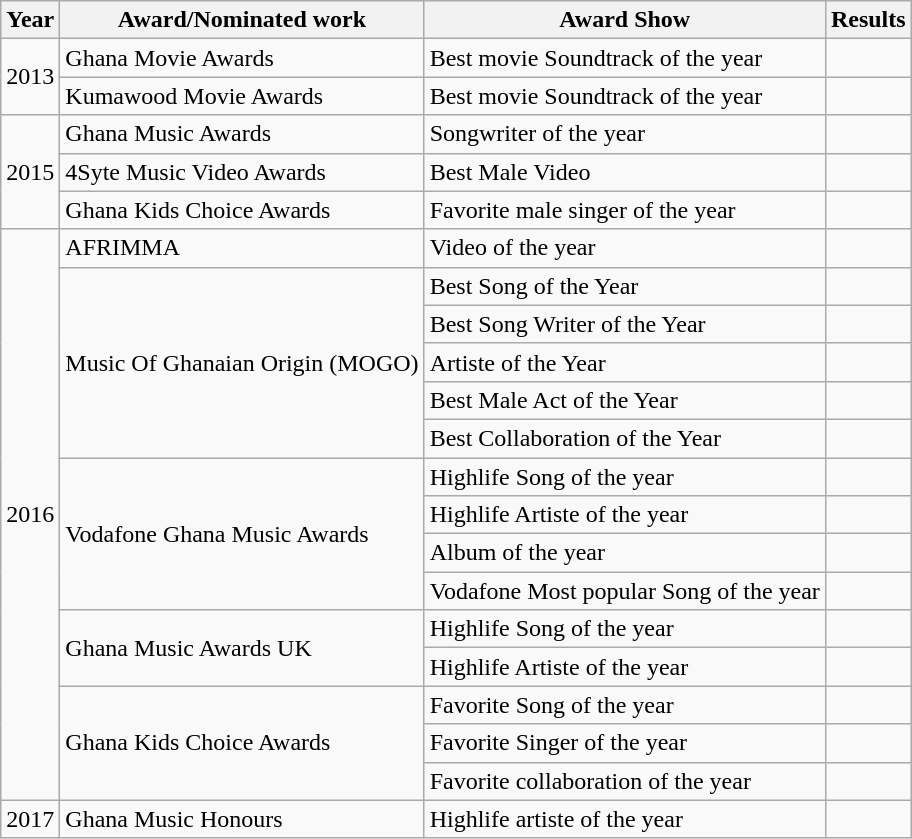<table class="wikitable">
<tr>
<th>Year</th>
<th>Award/Nominated work</th>
<th>Award Show</th>
<th>Results</th>
</tr>
<tr>
<td rowspan="2">2013</td>
<td>Ghana Movie Awards</td>
<td>Best movie Soundtrack of the year</td>
<td></td>
</tr>
<tr>
<td>Kumawood Movie Awards</td>
<td>Best movie Soundtrack of the year</td>
<td></td>
</tr>
<tr>
<td rowspan="3">2015</td>
<td>Ghana Music Awards</td>
<td>Songwriter of the year</td>
<td></td>
</tr>
<tr>
<td>4Syte Music Video Awards</td>
<td>Best Male Video</td>
<td></td>
</tr>
<tr>
<td>Ghana Kids Choice Awards</td>
<td>Favorite male singer of the year</td>
<td></td>
</tr>
<tr>
<td rowspan="15">2016</td>
<td>AFRIMMA</td>
<td>Video of the year</td>
<td></td>
</tr>
<tr>
<td rowspan="5">Music Of Ghanaian Origin (MOGO)</td>
<td>Best Song of the Year</td>
<td></td>
</tr>
<tr>
<td>Best Song Writer of the Year</td>
<td></td>
</tr>
<tr>
<td>Artiste of the Year</td>
<td></td>
</tr>
<tr>
<td>Best Male Act of the Year</td>
<td></td>
</tr>
<tr>
<td>Best Collaboration of the Year</td>
<td></td>
</tr>
<tr>
<td rowspan="4">Vodafone Ghana Music Awards</td>
<td>Highlife Song of the year</td>
<td></td>
</tr>
<tr>
<td>Highlife Artiste of the year</td>
<td></td>
</tr>
<tr>
<td>Album of the year</td>
<td></td>
</tr>
<tr>
<td>Vodafone Most popular Song of the year</td>
<td></td>
</tr>
<tr>
<td rowspan="2">Ghana Music Awards UK</td>
<td>Highlife Song of the year</td>
<td></td>
</tr>
<tr>
<td>Highlife Artiste of the year</td>
<td></td>
</tr>
<tr>
<td rowspan="3">Ghana Kids Choice Awards</td>
<td>Favorite Song of the year</td>
<td></td>
</tr>
<tr>
<td>Favorite Singer of the year</td>
<td></td>
</tr>
<tr>
<td>Favorite collaboration of the year</td>
<td></td>
</tr>
<tr>
<td>2017</td>
<td>Ghana Music Honours</td>
<td>Highlife artiste of the year</td>
<td></td>
</tr>
</table>
